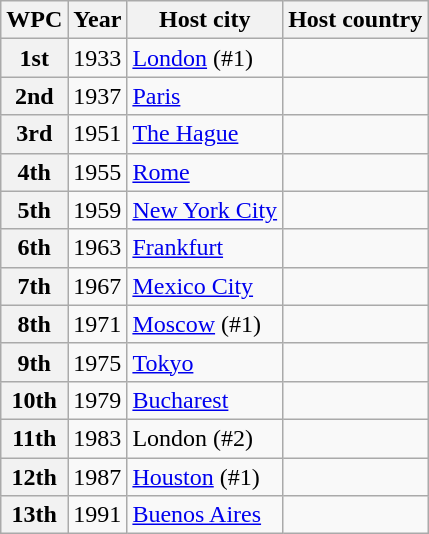<table class="wikitable">
<tr>
<th>WPC</th>
<th>Year</th>
<th>Host city</th>
<th>Host country</th>
</tr>
<tr>
<th>1st</th>
<td>1933</td>
<td><a href='#'>London</a> (#1)</td>
<td></td>
</tr>
<tr>
<th>2nd</th>
<td>1937</td>
<td><a href='#'>Paris</a></td>
<td></td>
</tr>
<tr>
<th>3rd</th>
<td>1951</td>
<td><a href='#'>The Hague</a></td>
<td></td>
</tr>
<tr>
<th>4th</th>
<td>1955</td>
<td><a href='#'>Rome</a></td>
<td></td>
</tr>
<tr>
<th>5th</th>
<td>1959</td>
<td><a href='#'>New York City</a></td>
<td></td>
</tr>
<tr>
<th>6th</th>
<td>1963</td>
<td><a href='#'>Frankfurt</a></td>
<td></td>
</tr>
<tr>
<th>7th</th>
<td>1967</td>
<td><a href='#'>Mexico City</a></td>
<td></td>
</tr>
<tr>
<th>8th</th>
<td>1971</td>
<td><a href='#'>Moscow</a> (#1)</td>
<td></td>
</tr>
<tr>
<th>9th</th>
<td>1975</td>
<td><a href='#'>Tokyo</a></td>
<td></td>
</tr>
<tr>
<th>10th</th>
<td>1979</td>
<td><a href='#'>Bucharest</a></td>
<td></td>
</tr>
<tr>
<th>11th</th>
<td>1983</td>
<td>London (#2)</td>
<td></td>
</tr>
<tr>
<th>12th</th>
<td>1987</td>
<td><a href='#'>Houston</a> (#1)</td>
<td></td>
</tr>
<tr>
<th>13th</th>
<td>1991</td>
<td><a href='#'>Buenos Aires</a></td>
<td></td>
</tr>
</table>
